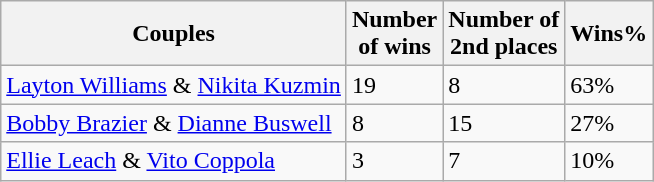<table class="wikitable">
<tr>
<th>Couples</th>
<th>Number<br>of wins</th>
<th>Number of<br>2nd places</th>
<th>Wins%</th>
</tr>
<tr>
<td><a href='#'>Layton Williams</a> & <a href='#'>Nikita Kuzmin</a></td>
<td>19</td>
<td>8</td>
<td>63%</td>
</tr>
<tr>
<td><a href='#'>Bobby Brazier</a> & <a href='#'>Dianne Buswell</a></td>
<td>8</td>
<td>15</td>
<td>27%</td>
</tr>
<tr>
<td><a href='#'>Ellie Leach</a> & <a href='#'>Vito Coppola</a></td>
<td>3</td>
<td>7</td>
<td>10%</td>
</tr>
</table>
